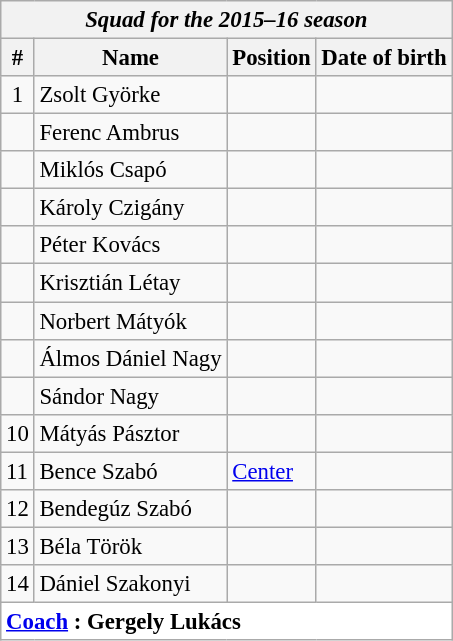<table class="wikitable" style="font-size:95%; text-align:left;">
<tr>
<th colspan=6><em>Squad for the 2015–16 season</em></th>
</tr>
<tr>
<th>#</th>
<th>Name</th>
<th>Position</th>
<th>Date of birth</th>
</tr>
<tr>
<td align=center>1</td>
<td> Zsolt Györke</td>
<td><a href='#'></a></td>
<td></td>
</tr>
<tr>
<td align=center></td>
<td> Ferenc Ambrus</td>
<td><a href='#'></a></td>
<td></td>
</tr>
<tr>
<td align=center></td>
<td> Miklós Csapó</td>
<td></td>
<td></td>
</tr>
<tr>
<td align=center></td>
<td> Károly Czigány</td>
<td></td>
<td></td>
</tr>
<tr>
<td align=center></td>
<td> Péter Kovács</td>
<td></td>
<td></td>
</tr>
<tr>
<td align=center></td>
<td> Krisztián Létay</td>
<td></td>
<td></td>
</tr>
<tr>
<td align=center></td>
<td> Norbert Mátyók</td>
<td></td>
<td></td>
</tr>
<tr>
<td align=center></td>
<td> Álmos Dániel Nagy</td>
<td></td>
<td></td>
</tr>
<tr>
<td align=center></td>
<td> Sándor Nagy</td>
<td></td>
<td></td>
</tr>
<tr>
<td>10</td>
<td> Mátyás Pásztor</td>
<td></td>
<td></td>
</tr>
<tr>
<td>11</td>
<td> Bence Szabó</td>
<td><a href='#'>Center</a></td>
<td></td>
</tr>
<tr>
<td>12</td>
<td> Bendegúz Szabó</td>
<td></td>
<td></td>
</tr>
<tr>
<td>13</td>
<td> Béla Török</td>
<td></td>
<td></td>
</tr>
<tr>
<td>14</td>
<td> Dániel Szakonyi</td>
<td><a href='#'></a></td>
<td></td>
</tr>
<tr>
<th colspan="4" style="margin:0.7em;color:black;text-align:left;background:white"><a href='#'>Coach</a> :  Gergely Lukács</th>
</tr>
</table>
